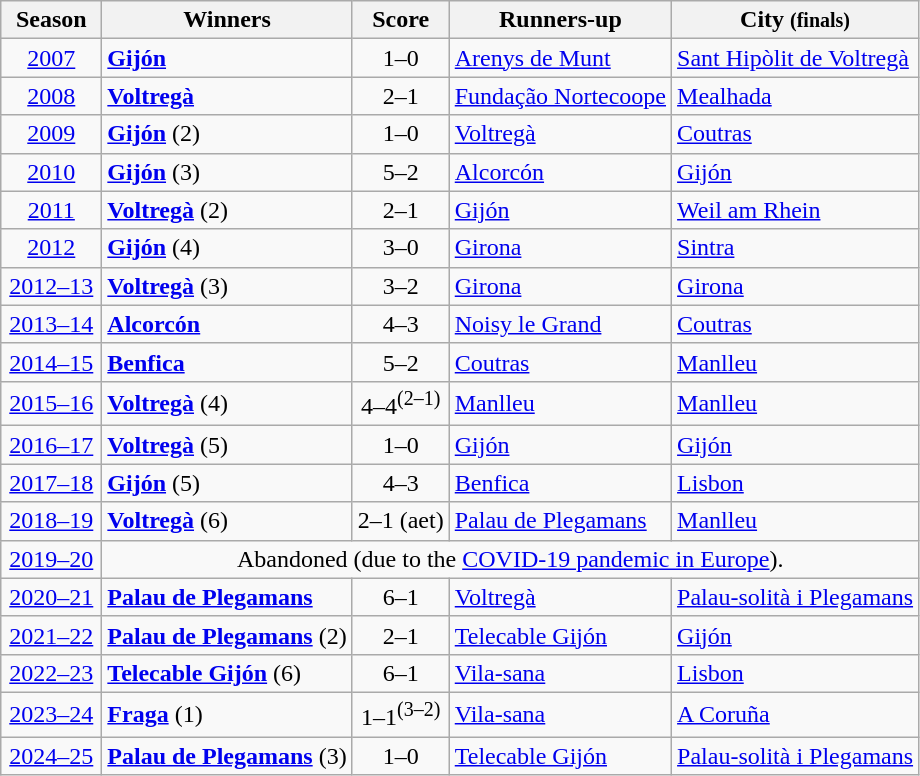<table class="wikitable">
<tr>
<th scope="col" width=60>Season</th>
<th scope="col">Winners</th>
<th scope="col">Score</th>
<th scope="col">Runners-up</th>
<th scope="col">City <small>(finals)</small></th>
</tr>
<tr>
<td align=center><a href='#'>2007</a></td>
<td> <strong><a href='#'>Gijón</a></strong></td>
<td align=center>1–0</td>
<td> <a href='#'>Arenys de Munt</a></td>
<td> <a href='#'>Sant Hipòlit de Voltregà</a></td>
</tr>
<tr>
<td align=center><a href='#'>2008</a></td>
<td> <strong><a href='#'>Voltregà</a></strong></td>
<td align=center>2–1</td>
<td> <a href='#'>Fundação Nortecoope</a></td>
<td> <a href='#'>Mealhada</a></td>
</tr>
<tr>
<td align=center><a href='#'>2009</a></td>
<td> <strong><a href='#'>Gijón</a></strong> (2)</td>
<td align=center>1–0</td>
<td> <a href='#'>Voltregà</a></td>
<td> <a href='#'>Coutras</a></td>
</tr>
<tr>
<td align=center><a href='#'>2010</a></td>
<td> <strong><a href='#'>Gijón</a></strong> (3)</td>
<td align=center>5–2</td>
<td> <a href='#'>Alcorcón</a></td>
<td> <a href='#'>Gijón</a></td>
</tr>
<tr>
<td align=center><a href='#'>2011</a></td>
<td> <strong><a href='#'>Voltregà</a></strong> (2)</td>
<td align=center>2–1</td>
<td> <a href='#'>Gijón</a></td>
<td> <a href='#'>Weil am Rhein</a></td>
</tr>
<tr>
<td align=center><a href='#'>2012</a></td>
<td> <strong><a href='#'>Gijón</a></strong> (4)</td>
<td align=center>3–0</td>
<td> <a href='#'>Girona</a></td>
<td> <a href='#'>Sintra</a></td>
</tr>
<tr>
<td align=center><a href='#'>2012–13</a></td>
<td> <strong><a href='#'>Voltregà</a></strong> (3)</td>
<td align=center>3–2</td>
<td> <a href='#'>Girona</a></td>
<td> <a href='#'>Girona</a></td>
</tr>
<tr>
<td align=center><a href='#'>2013–14</a></td>
<td> <strong><a href='#'>Alcorcón</a></strong></td>
<td align=center>4–3</td>
<td> <a href='#'>Noisy le Grand</a></td>
<td> <a href='#'>Coutras</a></td>
</tr>
<tr>
<td align=center><a href='#'>2014–15</a></td>
<td> <strong><a href='#'>Benfica</a></strong></td>
<td align=center>5–2</td>
<td> <a href='#'>Coutras</a></td>
<td> <a href='#'>Manlleu</a></td>
</tr>
<tr>
<td align=center><a href='#'>2015–16</a></td>
<td> <strong><a href='#'>Voltregà</a></strong> (4)</td>
<td align=center>4–4<sup>(2–1)</sup></td>
<td> <a href='#'>Manlleu</a></td>
<td> <a href='#'>Manlleu</a></td>
</tr>
<tr>
<td align=center><a href='#'>2016–17</a></td>
<td> <strong><a href='#'>Voltregà</a></strong> (5)</td>
<td align=center>1–0</td>
<td> <a href='#'>Gijón</a></td>
<td> <a href='#'>Gijón</a></td>
</tr>
<tr>
<td align=center><a href='#'>2017–18</a></td>
<td> <strong><a href='#'>Gijón</a></strong> (5)</td>
<td align=center>4–3</td>
<td> <a href='#'>Benfica</a></td>
<td> <a href='#'>Lisbon</a></td>
</tr>
<tr>
<td align=center><a href='#'>2018–19</a></td>
<td> <strong><a href='#'>Voltregà</a></strong> (6)</td>
<td align=center>2–1 (aet)</td>
<td> <a href='#'>Palau de Plegamans</a></td>
<td> <a href='#'>Manlleu</a></td>
</tr>
<tr>
<td align=center><a href='#'>2019–20</a></td>
<td colspan=4; align=center>Abandoned (due to the <a href='#'>COVID-19 pandemic in Europe</a>).</td>
</tr>
<tr>
<td align=center><a href='#'>2020–21</a></td>
<td> <strong><a href='#'>Palau de Plegamans</a></strong></td>
<td align=center>6–1</td>
<td> <a href='#'>Voltregà</a></td>
<td> <a href='#'>Palau-solità i Plegamans</a></td>
</tr>
<tr>
<td align=center><a href='#'>2021–22</a></td>
<td> <strong><a href='#'>Palau de Plegamans</a></strong> (2)</td>
<td align=center>2–1</td>
<td> <a href='#'>Telecable Gijón</a></td>
<td> <a href='#'>Gijón</a></td>
</tr>
<tr>
<td align=center><a href='#'>2022–23</a></td>
<td> <strong><a href='#'>Telecable Gijón</a></strong> (6)</td>
<td align=center>6–1</td>
<td> <a href='#'>Vila-sana</a></td>
<td> <a href='#'>Lisbon</a></td>
</tr>
<tr>
<td align=center><a href='#'>2023–24</a></td>
<td> <strong><a href='#'>Fraga</a></strong> (1)</td>
<td align=center>1–1<sup>(3–2)</sup></td>
<td> <a href='#'>Vila-sana</a></td>
<td> <a href='#'>A Coruña</a></td>
</tr>
<tr>
<td align=center><a href='#'>2024–25</a></td>
<td> <strong><a href='#'>Palau de Plegamans</a></strong> (3)</td>
<td align=center>1–0</td>
<td> <a href='#'>Telecable Gijón</a></td>
<td> <a href='#'>Palau-solità i Plegamans</a></td>
</tr>
</table>
